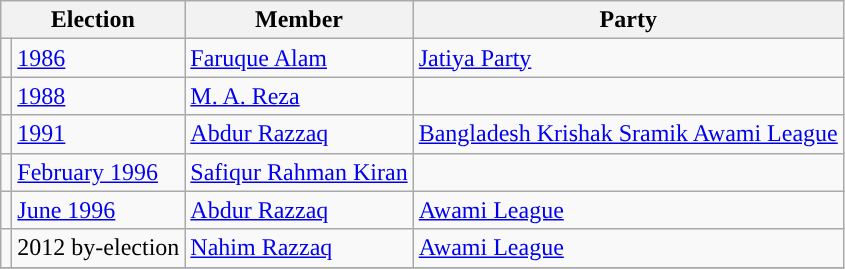<table class="wikitable">
<tr>
<th colspan="2">Election</th>
<th>Member</th>
<th>Party</th>
</tr>
<tr>
<td style="background-color:"></td>
<td><a href='#'>1986</a></td>
<td><a href='#'>Faruque Alam</a></td>
<td><a href='#'>Jatiya Party</a></td>
</tr>
<tr>
<td></td>
<td><a href='#'>1988</a></td>
<td><a href='#'>M. A. Reza</a></td>
<td></td>
</tr>
<tr>
<td style="background-color:"></td>
<td><a href='#'>1991</a></td>
<td><a href='#'>Abdur Razzaq</a></td>
<td><a href='#'>Bangladesh Krishak Sramik Awami League</a></td>
</tr>
<tr>
<td style="background-color:"></td>
<td><a href='#'>February 1996</a></td>
<td><a href='#'>Safiqur Rahman Kiran</a></td>
<td></td>
</tr>
<tr>
<td style="background-color:"></td>
<td><a href='#'>June 1996</a></td>
<td><a href='#'>Abdur Razzaq</a></td>
<td><a href='#'>Awami League</a></td>
</tr>
<tr>
<td style="background-color:"></td>
<td>2012 by-election</td>
<td><a href='#'>Nahim Razzaq</a></td>
<td><a href='#'>Awami League</a></td>
</tr>
<tr>
</tr>
</table>
